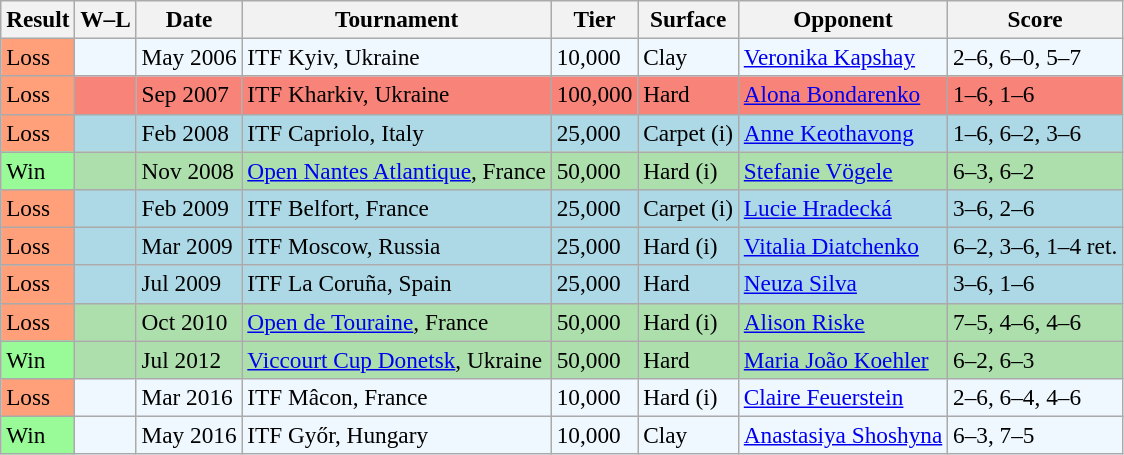<table class="sortable wikitable" style=font-size:97%>
<tr>
<th>Result</th>
<th>W–L</th>
<th>Date</th>
<th>Tournament</th>
<th>Tier</th>
<th>Surface</th>
<th>Opponent</th>
<th class="unsortable">Score</th>
</tr>
<tr style="background:#f0f8ff;">
<td style="background:#ffa07a;">Loss</td>
<td></td>
<td>May 2006</td>
<td>ITF Kyiv, Ukraine</td>
<td>10,000</td>
<td>Clay</td>
<td> <a href='#'>Veronika Kapshay</a></td>
<td>2–6, 6–0, 5–7</td>
</tr>
<tr style="background:#f88379;">
<td style="background:#ffa07a;">Loss</td>
<td></td>
<td>Sep 2007</td>
<td>ITF Kharkiv, Ukraine</td>
<td>100,000</td>
<td>Hard</td>
<td> <a href='#'>Alona Bondarenko</a></td>
<td>1–6, 1–6</td>
</tr>
<tr style="background:lightblue;">
<td style="background:#ffa07a;">Loss</td>
<td></td>
<td>Feb 2008</td>
<td>ITF Capriolo, Italy</td>
<td>25,000</td>
<td>Carpet (i)</td>
<td> <a href='#'>Anne Keothavong</a></td>
<td>1–6, 6–2, 3–6</td>
</tr>
<tr style="background:#addfad;">
<td style="background:#98fb98;">Win</td>
<td></td>
<td>Nov 2008</td>
<td><a href='#'>Open Nantes Atlantique</a>, France</td>
<td>50,000</td>
<td>Hard (i)</td>
<td> <a href='#'>Stefanie Vögele</a></td>
<td>6–3, 6–2</td>
</tr>
<tr style="background:lightblue;">
<td style="background:#ffa07a;">Loss</td>
<td></td>
<td>Feb 2009</td>
<td>ITF Belfort, France</td>
<td>25,000</td>
<td>Carpet (i)</td>
<td> <a href='#'>Lucie Hradecká</a></td>
<td>3–6, 2–6</td>
</tr>
<tr style="background:lightblue;">
<td style="background:#ffa07a;">Loss</td>
<td></td>
<td>Mar 2009</td>
<td>ITF Moscow, Russia</td>
<td>25,000</td>
<td>Hard (i)</td>
<td> <a href='#'>Vitalia Diatchenko</a></td>
<td>6–2, 3–6, 1–4 ret.</td>
</tr>
<tr style="background:lightblue;">
<td style="background:#ffa07a;">Loss</td>
<td></td>
<td>Jul 2009</td>
<td>ITF La Coruña, Spain</td>
<td>25,000</td>
<td>Hard</td>
<td> <a href='#'>Neuza Silva</a></td>
<td>3–6, 1–6</td>
</tr>
<tr style="background:#addfad;">
<td style="background:#ffa07a;">Loss</td>
<td></td>
<td>Oct 2010</td>
<td><a href='#'>Open de Touraine</a>, France</td>
<td>50,000</td>
<td>Hard (i)</td>
<td> <a href='#'>Alison Riske</a></td>
<td>7–5, 4–6, 4–6</td>
</tr>
<tr style="background:#addfad;">
<td style="background:#98fb98;">Win</td>
<td></td>
<td>Jul 2012</td>
<td><a href='#'>Viccourt Cup Donetsk</a>, Ukraine</td>
<td>50,000</td>
<td>Hard</td>
<td> <a href='#'>Maria João Koehler</a></td>
<td>6–2, 6–3</td>
</tr>
<tr style="background:#f0f8ff;">
<td style="background:#ffa07a;">Loss</td>
<td></td>
<td>Mar 2016</td>
<td>ITF Mâcon, France</td>
<td>10,000</td>
<td>Hard (i)</td>
<td> <a href='#'>Claire Feuerstein</a></td>
<td>2–6, 6–4, 4–6</td>
</tr>
<tr style="background:#f0f8ff;">
<td style="background:#98fb98;">Win</td>
<td></td>
<td>May 2016</td>
<td>ITF Győr, Hungary</td>
<td>10,000</td>
<td>Clay</td>
<td> <a href='#'>Anastasiya Shoshyna</a></td>
<td>6–3, 7–5</td>
</tr>
</table>
